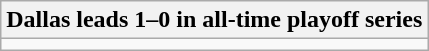<table class="wikitable collapsible collapsed">
<tr>
<th>Dallas leads 1–0 in all-time playoff series</th>
</tr>
<tr>
<td></td>
</tr>
</table>
